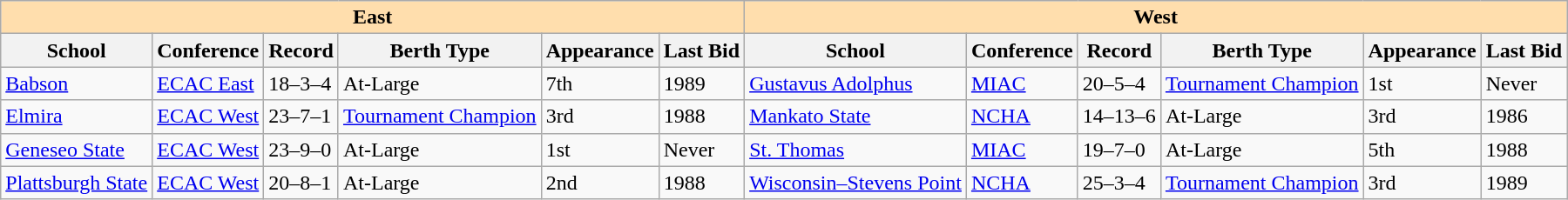<table class="wikitable">
<tr>
<th colspan="6" style="background:#ffdead;">East</th>
<th colspan="6" style="background:#ffdead;">West</th>
</tr>
<tr>
<th>School</th>
<th>Conference</th>
<th>Record</th>
<th>Berth Type</th>
<th>Appearance</th>
<th>Last Bid</th>
<th>School</th>
<th>Conference</th>
<th>Record</th>
<th>Berth Type</th>
<th>Appearance</th>
<th>Last Bid</th>
</tr>
<tr>
<td><a href='#'>Babson</a></td>
<td><a href='#'>ECAC East</a></td>
<td>18–3–4</td>
<td>At-Large</td>
<td>7th</td>
<td>1989</td>
<td><a href='#'>Gustavus Adolphus</a></td>
<td><a href='#'>MIAC</a></td>
<td>20–5–4</td>
<td><a href='#'>Tournament Champion</a></td>
<td>1st</td>
<td>Never</td>
</tr>
<tr>
<td><a href='#'>Elmira</a></td>
<td><a href='#'>ECAC West</a></td>
<td>23–7–1</td>
<td><a href='#'>Tournament Champion</a></td>
<td>3rd</td>
<td>1988</td>
<td><a href='#'>Mankato State</a></td>
<td><a href='#'>NCHA</a></td>
<td>14–13–6</td>
<td>At-Large</td>
<td>3rd</td>
<td>1986</td>
</tr>
<tr>
<td><a href='#'>Geneseo State</a></td>
<td><a href='#'>ECAC West</a></td>
<td>23–9–0</td>
<td>At-Large</td>
<td>1st</td>
<td>Never</td>
<td><a href='#'>St. Thomas</a></td>
<td><a href='#'>MIAC</a></td>
<td>19–7–0</td>
<td>At-Large</td>
<td>5th</td>
<td>1988</td>
</tr>
<tr>
<td><a href='#'>Plattsburgh State</a></td>
<td><a href='#'>ECAC West</a></td>
<td>20–8–1</td>
<td>At-Large</td>
<td>2nd</td>
<td>1988</td>
<td><a href='#'>Wisconsin–Stevens Point</a></td>
<td><a href='#'>NCHA</a></td>
<td>25–3–4</td>
<td><a href='#'>Tournament Champion</a></td>
<td>3rd</td>
<td>1989</td>
</tr>
</table>
